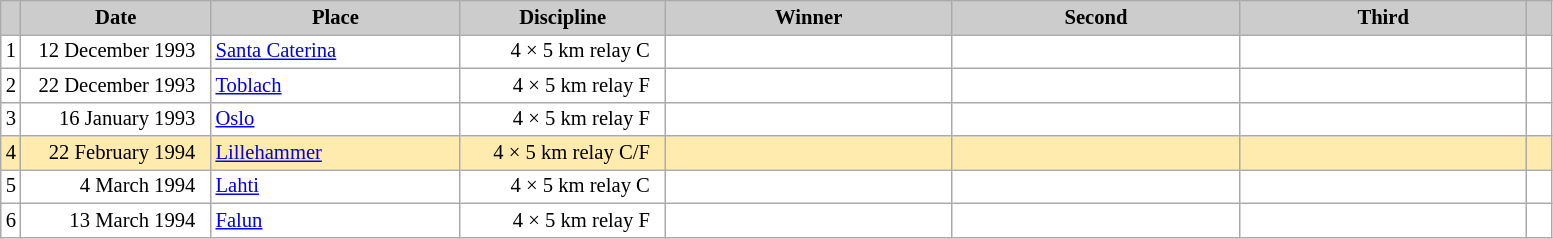<table class="wikitable plainrowheaders" style="background:#fff; font-size:86%; line-height:16px; border:grey solid 1px; border-collapse:collapse;">
<tr style="background:#ccc; text-align:center;">
<th scope="col" style="background:#ccc; width=20 px;"></th>
<th scope="col" style="background:#ccc; width:120px;">Date</th>
<th scope="col" style="background:#ccc; width:160px;">Place</th>
<th scope="col" style="background:#ccc; width:130px;">Discipline</th>
<th scope="col" style="background:#ccc; width:185px;">Winner</th>
<th scope="col" style="background:#ccc; width:185px;">Second</th>
<th scope="col" style="background:#ccc; width:185px;">Third</th>
<th scope="col" style="background:#ccc; width:10px;"></th>
</tr>
<tr>
<td align=center>1</td>
<td align=right>12 December 1993  </td>
<td> <a href='#'>Santa Caterina</a></td>
<td align=right>4 × 5 km relay C  </td>
<td></td>
<td></td>
<td></td>
<td></td>
</tr>
<tr>
<td align=center>2</td>
<td align=right>22 December 1993  </td>
<td> <a href='#'>Toblach</a></td>
<td align=right>4 × 5 km relay F  </td>
<td></td>
<td></td>
<td></td>
<td></td>
</tr>
<tr>
<td align=center>3</td>
<td align=right>16 January 1993  </td>
<td> <a href='#'>Oslo</a></td>
<td align=right>4 × 5 km relay F  </td>
<td></td>
<td></td>
<td></td>
<td></td>
</tr>
<tr style="background:#FFEBAD">
<td align=center>4</td>
<td align=right>22 February 1994  </td>
<td> <a href='#'>Lillehammer</a></td>
<td align=right>4 × 5 km relay C/F  </td>
<td></td>
<td></td>
<td></td>
<td> </td>
</tr>
<tr>
<td align=center>5</td>
<td align=right>4 March 1994  </td>
<td> <a href='#'>Lahti</a></td>
<td align=right>4 × 5 km relay C  </td>
<td></td>
<td></td>
<td></td>
<td></td>
</tr>
<tr>
<td align=center>6</td>
<td align=right>13 March 1994  </td>
<td> <a href='#'>Falun</a></td>
<td align=right>4 × 5 km relay F  </td>
<td></td>
<td></td>
<td></td>
<td></td>
</tr>
</table>
